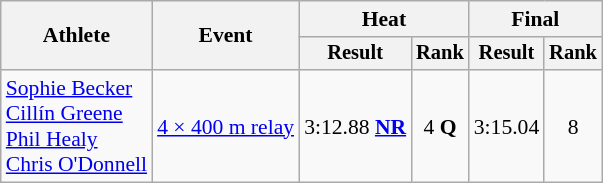<table class="wikitable" style="font-size:90%">
<tr>
<th rowspan="2">Athlete</th>
<th rowspan="2">Event</th>
<th colspan="2">Heat</th>
<th colspan="2">Final</th>
</tr>
<tr style="font-size:95%">
<th>Result</th>
<th>Rank</th>
<th>Result</th>
<th>Rank</th>
</tr>
<tr align="center">
<td align="left"><a href='#'>Sophie Becker</a><br><a href='#'>Cillín Greene</a><br><a href='#'>Phil Healy</a><br><a href='#'>Chris O'Donnell</a></td>
<td align="left"><a href='#'>4 × 400 m relay</a></td>
<td>3:12.88 <strong><a href='#'>NR</a></strong></td>
<td>4 <strong>Q</strong></td>
<td>3:15.04</td>
<td>8</td>
</tr>
</table>
